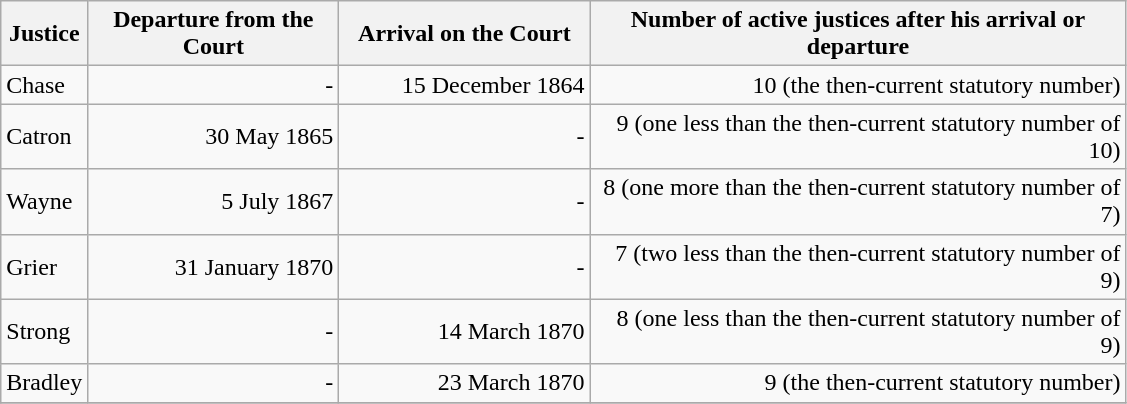<table class="wikitable sortable">
<tr>
<th scope="col" style="width: 50px;">Justice</th>
<th scope="col" style="width: 160px;">Departure from the Court</th>
<th scope="col" style="width: 160px;">Arrival on the Court</th>
<th scope="col" style="width: 350px;">Number of active justices after his arrival or departure</th>
</tr>
<tr>
<td>Chase</td>
<td align="right">-</td>
<td align="right">15 December 1864</td>
<td align="right">10 (the then-current statutory number)</td>
</tr>
<tr>
<td>Catron</td>
<td align="right">30 May 1865</td>
<td align="right">-</td>
<td align="right">9 (one less than the then-current statutory number of 10)</td>
</tr>
<tr>
<td>Wayne</td>
<td align="right">5 July 1867</td>
<td align="right">-</td>
<td align="right">8 (one more than the then-current statutory number of 7)</td>
</tr>
<tr>
<td>Grier</td>
<td align="right">31 January 1870</td>
<td align="right">-</td>
<td align="right">7 (two less than the then-current statutory number of 9)</td>
</tr>
<tr>
<td>Strong</td>
<td align="right">-</td>
<td align="right">14 March 1870</td>
<td align="right">8 (one less than the then-current statutory number of 9)</td>
</tr>
<tr>
<td>Bradley</td>
<td align="right">-</td>
<td align="right">23 March 1870</td>
<td align="right">9 (the then-current statutory number)</td>
</tr>
<tr>
</tr>
</table>
